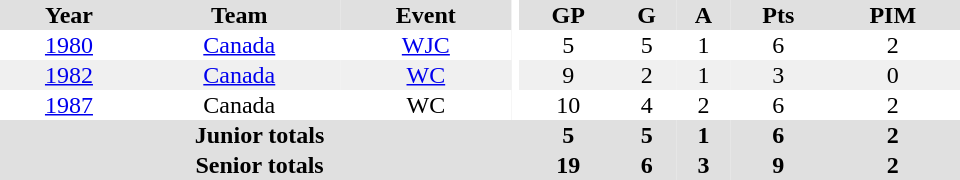<table border="0" cellpadding="1" cellspacing="0" ID="Table3" style="text-align:center; width:40em">
<tr bgcolor="#e0e0e0">
<th>Year</th>
<th>Team</th>
<th>Event</th>
<th rowspan="102" bgcolor="#ffffff"></th>
<th>GP</th>
<th>G</th>
<th>A</th>
<th>Pts</th>
<th>PIM</th>
</tr>
<tr>
<td><a href='#'>1980</a></td>
<td><a href='#'>Canada</a></td>
<td><a href='#'>WJC</a></td>
<td>5</td>
<td>5</td>
<td>1</td>
<td>6</td>
<td>2</td>
</tr>
<tr bgcolor="#f0f0f0">
<td><a href='#'>1982</a></td>
<td><a href='#'>Canada</a></td>
<td><a href='#'>WC</a></td>
<td>9</td>
<td>2</td>
<td>1</td>
<td>3</td>
<td>0</td>
</tr>
<tr>
<td><a href='#'>1987</a></td>
<td>Canada</td>
<td>WC</td>
<td>10</td>
<td>4</td>
<td>2</td>
<td>6</td>
<td>2</td>
</tr>
<tr bgcolor="#e0e0e0">
<th colspan="4">Junior totals</th>
<th>5</th>
<th>5</th>
<th>1</th>
<th>6</th>
<th>2</th>
</tr>
<tr bgcolor="#e0e0e0">
<th colspan="4">Senior totals</th>
<th>19</th>
<th>6</th>
<th>3</th>
<th>9</th>
<th>2</th>
</tr>
</table>
